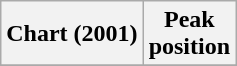<table class="wikitable plainrowheaders" style="text-align:center">
<tr>
<th scope="col">Chart (2001)</th>
<th scope="col">Peak<br> position</th>
</tr>
<tr>
</tr>
</table>
